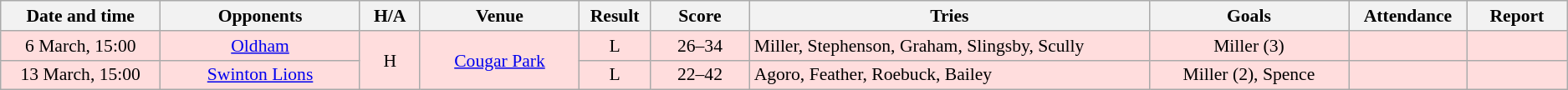<table class="wikitable" style="font-size:90%; text-align:center;">
<tr>
<th scope="col" width=8%>Date and time</th>
<th scope="col" width=10%>Opponents</th>
<th scope="col" width=3%>H/A</th>
<th scope="col" width=8%>Venue</th>
<th scope="col" width=3%>Result</th>
<th scope="col" width=5%>Score</th>
<th scope="col" width=20%>Tries</th>
<th scope="col" width=10%>Goals</th>
<th scope="col" width=5%>Attendance</th>
<th scope="col" width=5%>Report</th>
</tr>
<tr style="background:#ffdddd;">
<td>6 March, 15:00</td>
<td> <a href='#'>Oldham</a></td>
<td rowspan=2>H</td>
<td rowspan=2><a href='#'>Cougar Park</a></td>
<td>L</td>
<td>26–34</td>
<td style="text-align:left;">Miller, Stephenson, Graham, Slingsby, Scully</td>
<td>Miller (3)</td>
<td></td>
<td></td>
</tr>
<tr style="background:#ffdddd;">
<td>13 March, 15:00</td>
<td> <a href='#'>Swinton Lions</a></td>
<td>L</td>
<td>22–42</td>
<td style="text-align:left;">Agoro, Feather, Roebuck, Bailey</td>
<td>Miller (2), Spence</td>
<td></td>
<td></td>
</tr>
</table>
